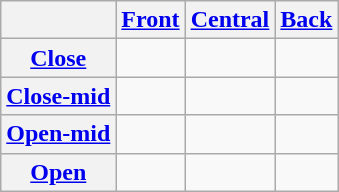<table class="wikitable" style="text-align:center;">
<tr>
<th></th>
<th><a href='#'>Front</a></th>
<th><a href='#'>Central</a></th>
<th><a href='#'>Back</a></th>
</tr>
<tr>
<th><a href='#'>Close</a></th>
<td></td>
<td></td>
<td></td>
</tr>
<tr>
<th><a href='#'>Close-mid</a></th>
<td></td>
<td></td>
<td></td>
</tr>
<tr>
<th><a href='#'>Open-mid</a></th>
<td></td>
<td></td>
<td></td>
</tr>
<tr>
<th><a href='#'>Open</a></th>
<td></td>
<td></td>
<td></td>
</tr>
</table>
